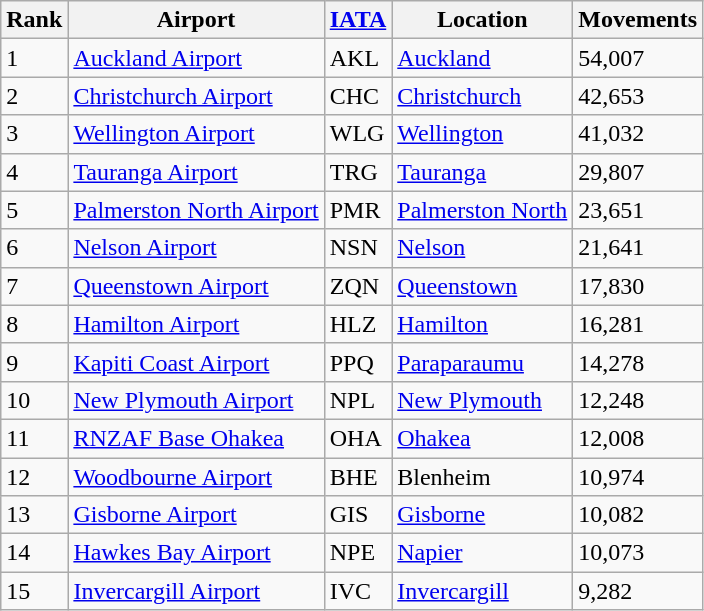<table class="wikitable">
<tr>
<th>Rank</th>
<th>Airport</th>
<th><a href='#'>IATA</a></th>
<th>Location</th>
<th>Movements</th>
</tr>
<tr>
<td>1</td>
<td><a href='#'>Auckland Airport</a></td>
<td>AKL</td>
<td><a href='#'>Auckland</a></td>
<td>54,007</td>
</tr>
<tr>
<td>2</td>
<td><a href='#'>Christchurch Airport</a></td>
<td>CHC</td>
<td><a href='#'>Christchurch</a></td>
<td>42,653</td>
</tr>
<tr>
<td>3</td>
<td><a href='#'>Wellington Airport</a></td>
<td>WLG</td>
<td><a href='#'>Wellington</a></td>
<td>41,032</td>
</tr>
<tr>
<td>4</td>
<td><a href='#'>Tauranga Airport</a></td>
<td>TRG</td>
<td><a href='#'>Tauranga</a></td>
<td>29,807</td>
</tr>
<tr>
<td>5</td>
<td><a href='#'>Palmerston North Airport</a></td>
<td>PMR</td>
<td><a href='#'>Palmerston North</a></td>
<td>23,651</td>
</tr>
<tr>
<td>6</td>
<td><a href='#'>Nelson Airport</a></td>
<td>NSN</td>
<td><a href='#'>Nelson</a></td>
<td>21,641</td>
</tr>
<tr>
<td>7</td>
<td><a href='#'>Queenstown Airport</a></td>
<td>ZQN</td>
<td><a href='#'>Queenstown</a></td>
<td>17,830</td>
</tr>
<tr>
<td>8</td>
<td><a href='#'>Hamilton Airport</a></td>
<td>HLZ</td>
<td><a href='#'>Hamilton</a></td>
<td>16,281</td>
</tr>
<tr>
<td>9</td>
<td><a href='#'>Kapiti Coast Airport</a></td>
<td>PPQ</td>
<td><a href='#'>Paraparaumu</a></td>
<td>14,278</td>
</tr>
<tr>
<td>10</td>
<td><a href='#'>New Plymouth Airport</a></td>
<td>NPL</td>
<td><a href='#'>New Plymouth</a></td>
<td>12,248</td>
</tr>
<tr>
<td>11</td>
<td><a href='#'>RNZAF Base Ohakea</a></td>
<td>OHA</td>
<td><a href='#'>Ohakea</a></td>
<td>12,008</td>
</tr>
<tr>
<td>12</td>
<td><a href='#'>Woodbourne Airport</a></td>
<td>BHE</td>
<td>Blenheim</td>
<td>10,974</td>
</tr>
<tr>
<td>13</td>
<td><a href='#'>Gisborne Airport</a></td>
<td>GIS</td>
<td><a href='#'>Gisborne</a></td>
<td>10,082</td>
</tr>
<tr>
<td>14</td>
<td><a href='#'>Hawkes Bay Airport</a></td>
<td>NPE</td>
<td><a href='#'>Napier</a></td>
<td>10,073</td>
</tr>
<tr>
<td>15</td>
<td><a href='#'>Invercargill Airport</a></td>
<td>IVC</td>
<td><a href='#'>Invercargill</a></td>
<td>9,282</td>
</tr>
</table>
